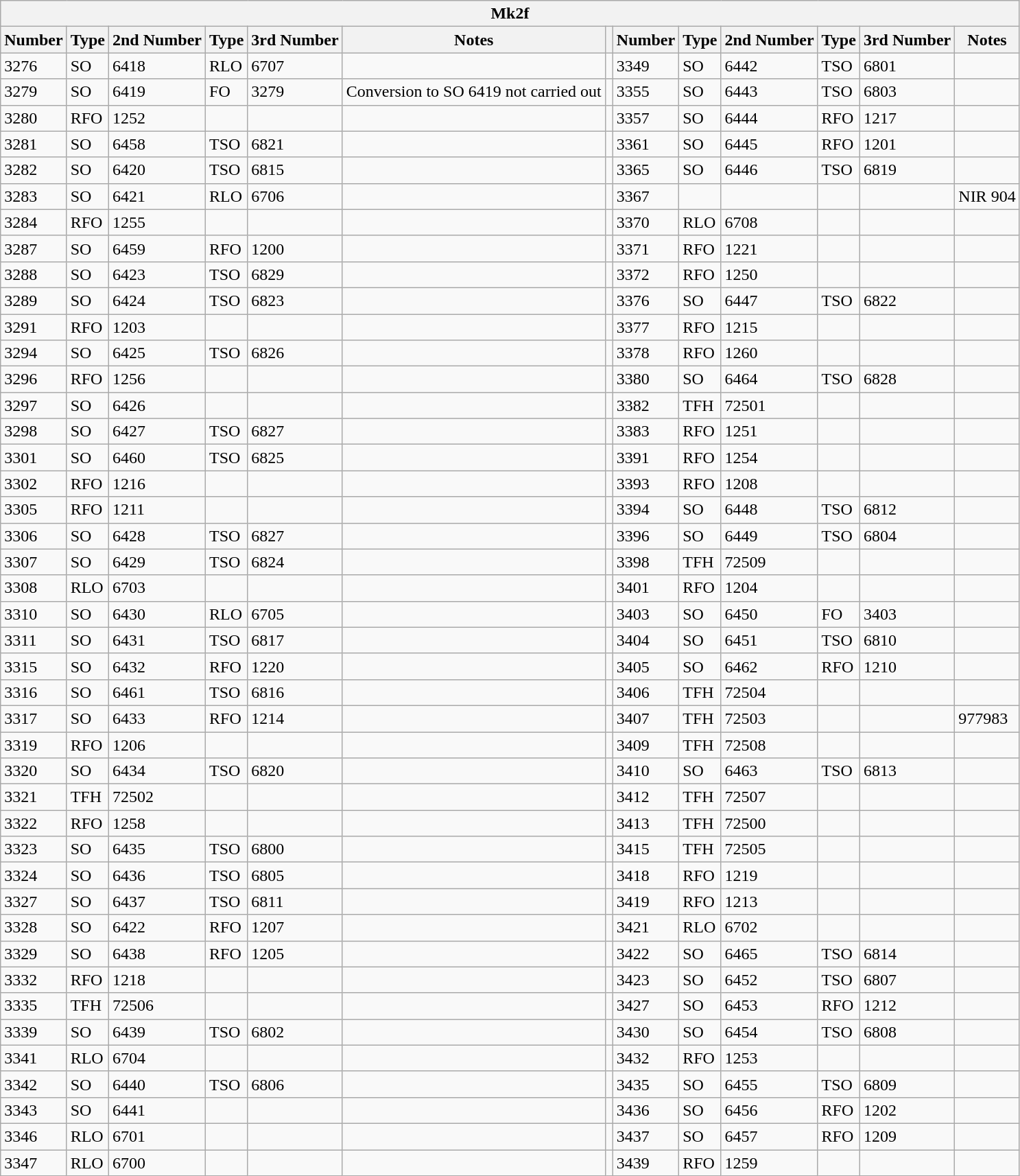<table class="wikitable">
<tr>
<th colspan=13>Mk2f</th>
</tr>
<tr>
<th>Number</th>
<th>Type</th>
<th>2nd Number</th>
<th>Type</th>
<th>3rd Number</th>
<th>Notes</th>
<th></th>
<th>Number</th>
<th>Type</th>
<th>2nd Number</th>
<th>Type</th>
<th>3rd Number</th>
<th>Notes</th>
</tr>
<tr>
<td>3276</td>
<td>SO</td>
<td>6418</td>
<td>RLO</td>
<td>6707</td>
<td></td>
<td></td>
<td>3349</td>
<td>SO</td>
<td>6442</td>
<td>TSO</td>
<td>6801</td>
<td></td>
</tr>
<tr>
<td>3279</td>
<td>SO</td>
<td>6419</td>
<td>FO</td>
<td>3279</td>
<td>Conversion to SO 6419 not carried out</td>
<td></td>
<td>3355</td>
<td>SO</td>
<td>6443</td>
<td>TSO</td>
<td>6803</td>
<td></td>
</tr>
<tr>
<td>3280</td>
<td>RFO</td>
<td>1252</td>
<td></td>
<td></td>
<td></td>
<td></td>
<td>3357</td>
<td>SO</td>
<td>6444</td>
<td>RFO</td>
<td>1217</td>
<td></td>
</tr>
<tr>
<td>3281</td>
<td>SO</td>
<td>6458</td>
<td>TSO</td>
<td>6821</td>
<td></td>
<td></td>
<td>3361</td>
<td>SO</td>
<td>6445</td>
<td>RFO</td>
<td>1201</td>
<td></td>
</tr>
<tr>
<td>3282</td>
<td>SO</td>
<td>6420</td>
<td>TSO</td>
<td>6815</td>
<td></td>
<td></td>
<td>3365</td>
<td>SO</td>
<td>6446</td>
<td>TSO</td>
<td>6819</td>
<td></td>
</tr>
<tr>
<td>3283</td>
<td>SO</td>
<td>6421</td>
<td>RLO</td>
<td>6706</td>
<td></td>
<td></td>
<td>3367</td>
<td></td>
<td></td>
<td></td>
<td></td>
<td>NIR 904</td>
</tr>
<tr>
<td>3284</td>
<td>RFO</td>
<td>1255</td>
<td></td>
<td></td>
<td></td>
<td></td>
<td>3370</td>
<td>RLO</td>
<td>6708</td>
<td></td>
<td></td>
<td></td>
</tr>
<tr>
<td>3287</td>
<td>SO</td>
<td>6459</td>
<td>RFO</td>
<td>1200</td>
<td></td>
<td></td>
<td>3371</td>
<td>RFO</td>
<td>1221</td>
<td></td>
<td></td>
<td></td>
</tr>
<tr>
<td>3288</td>
<td>SO</td>
<td>6423</td>
<td>TSO</td>
<td>6829</td>
<td></td>
<td></td>
<td>3372</td>
<td>RFO</td>
<td>1250</td>
<td></td>
<td></td>
<td></td>
</tr>
<tr>
<td>3289</td>
<td>SO</td>
<td>6424</td>
<td>TSO</td>
<td>6823</td>
<td></td>
<td></td>
<td>3376</td>
<td>SO</td>
<td>6447</td>
<td>TSO</td>
<td>6822</td>
<td></td>
</tr>
<tr>
<td>3291</td>
<td>RFO</td>
<td>1203</td>
<td></td>
<td></td>
<td></td>
<td></td>
<td>3377</td>
<td>RFO</td>
<td>1215</td>
<td></td>
<td></td>
<td></td>
</tr>
<tr>
<td>3294</td>
<td>SO</td>
<td>6425</td>
<td>TSO</td>
<td>6826</td>
<td></td>
<td></td>
<td>3378</td>
<td>RFO</td>
<td>1260</td>
<td></td>
<td></td>
<td></td>
</tr>
<tr>
<td>3296</td>
<td>RFO</td>
<td>1256</td>
<td></td>
<td></td>
<td></td>
<td></td>
<td>3380</td>
<td>SO</td>
<td>6464</td>
<td>TSO</td>
<td>6828</td>
<td></td>
</tr>
<tr>
<td>3297</td>
<td>SO</td>
<td>6426</td>
<td></td>
<td></td>
<td></td>
<td></td>
<td>3382</td>
<td>TFH</td>
<td>72501</td>
<td></td>
<td></td>
<td></td>
</tr>
<tr>
<td>3298</td>
<td>SO</td>
<td>6427</td>
<td>TSO</td>
<td>6827</td>
<td></td>
<td></td>
<td>3383</td>
<td>RFO</td>
<td>1251</td>
<td></td>
<td></td>
<td></td>
</tr>
<tr>
<td>3301</td>
<td>SO</td>
<td>6460</td>
<td>TSO</td>
<td>6825</td>
<td></td>
<td></td>
<td>3391</td>
<td>RFO</td>
<td>1254</td>
<td></td>
<td></td>
<td></td>
</tr>
<tr>
<td>3302</td>
<td>RFO</td>
<td>1216</td>
<td></td>
<td></td>
<td></td>
<td></td>
<td>3393</td>
<td>RFO</td>
<td>1208</td>
<td></td>
<td></td>
<td></td>
</tr>
<tr>
<td>3305</td>
<td>RFO</td>
<td>1211</td>
<td></td>
<td></td>
<td></td>
<td></td>
<td>3394</td>
<td>SO</td>
<td>6448</td>
<td>TSO</td>
<td>6812</td>
<td></td>
</tr>
<tr>
<td>3306</td>
<td>SO</td>
<td>6428</td>
<td>TSO</td>
<td>6827</td>
<td></td>
<td></td>
<td>3396</td>
<td>SO</td>
<td>6449</td>
<td>TSO</td>
<td>6804</td>
<td></td>
</tr>
<tr>
<td>3307</td>
<td>SO</td>
<td>6429</td>
<td>TSO</td>
<td>6824</td>
<td></td>
<td></td>
<td>3398</td>
<td>TFH</td>
<td>72509</td>
<td></td>
<td></td>
<td></td>
</tr>
<tr>
<td>3308</td>
<td>RLO</td>
<td>6703</td>
<td></td>
<td></td>
<td></td>
<td></td>
<td>3401</td>
<td>RFO</td>
<td>1204</td>
<td></td>
<td></td>
<td></td>
</tr>
<tr>
<td>3310</td>
<td>SO</td>
<td>6430</td>
<td>RLO</td>
<td>6705</td>
<td></td>
<td></td>
<td>3403</td>
<td>SO</td>
<td>6450</td>
<td>FO</td>
<td>3403</td>
<td></td>
</tr>
<tr>
<td>3311</td>
<td>SO</td>
<td>6431</td>
<td>TSO</td>
<td>6817</td>
<td></td>
<td></td>
<td>3404</td>
<td>SO</td>
<td>6451</td>
<td>TSO</td>
<td>6810</td>
<td></td>
</tr>
<tr>
<td>3315</td>
<td>SO</td>
<td>6432</td>
<td>RFO</td>
<td>1220</td>
<td></td>
<td></td>
<td>3405</td>
<td>SO</td>
<td>6462</td>
<td>RFO</td>
<td>1210</td>
<td></td>
</tr>
<tr>
<td>3316</td>
<td>SO</td>
<td>6461</td>
<td>TSO</td>
<td>6816</td>
<td></td>
<td></td>
<td>3406</td>
<td>TFH</td>
<td>72504</td>
<td></td>
<td></td>
<td></td>
</tr>
<tr>
<td>3317</td>
<td>SO</td>
<td>6433</td>
<td>RFO</td>
<td>1214</td>
<td></td>
<td></td>
<td>3407</td>
<td>TFH</td>
<td>72503</td>
<td></td>
<td></td>
<td>977983</td>
</tr>
<tr>
<td>3319</td>
<td>RFO</td>
<td>1206</td>
<td></td>
<td></td>
<td></td>
<td></td>
<td>3409</td>
<td>TFH</td>
<td>72508</td>
<td></td>
<td></td>
<td></td>
</tr>
<tr>
<td>3320</td>
<td>SO</td>
<td>6434</td>
<td>TSO</td>
<td>6820</td>
<td></td>
<td></td>
<td>3410</td>
<td>SO</td>
<td>6463</td>
<td>TSO</td>
<td>6813</td>
<td></td>
</tr>
<tr>
<td>3321</td>
<td>TFH</td>
<td>72502</td>
<td></td>
<td></td>
<td></td>
<td></td>
<td>3412</td>
<td>TFH</td>
<td>72507</td>
<td></td>
<td></td>
<td></td>
</tr>
<tr>
<td>3322</td>
<td>RFO</td>
<td>1258</td>
<td></td>
<td></td>
<td></td>
<td></td>
<td>3413</td>
<td>TFH</td>
<td>72500</td>
<td></td>
<td></td>
<td></td>
</tr>
<tr>
<td>3323</td>
<td>SO</td>
<td>6435</td>
<td>TSO</td>
<td>6800</td>
<td></td>
<td></td>
<td>3415</td>
<td>TFH</td>
<td>72505</td>
<td></td>
<td></td>
<td></td>
</tr>
<tr>
<td>3324</td>
<td>SO</td>
<td>6436</td>
<td>TSO</td>
<td>6805</td>
<td></td>
<td></td>
<td>3418</td>
<td>RFO</td>
<td>1219</td>
<td></td>
<td></td>
<td></td>
</tr>
<tr>
<td>3327</td>
<td>SO</td>
<td>6437</td>
<td>TSO</td>
<td>6811</td>
<td></td>
<td></td>
<td>3419</td>
<td>RFO</td>
<td>1213</td>
<td></td>
<td></td>
<td></td>
</tr>
<tr>
<td>3328</td>
<td>SO</td>
<td>6422</td>
<td>RFO</td>
<td>1207</td>
<td></td>
<td></td>
<td>3421</td>
<td>RLO</td>
<td>6702</td>
<td></td>
<td></td>
<td></td>
</tr>
<tr>
<td>3329</td>
<td>SO</td>
<td>6438</td>
<td>RFO</td>
<td>1205</td>
<td></td>
<td></td>
<td>3422</td>
<td>SO</td>
<td>6465</td>
<td>TSO</td>
<td>6814</td>
<td></td>
</tr>
<tr>
<td>3332</td>
<td>RFO</td>
<td>1218</td>
<td></td>
<td></td>
<td></td>
<td></td>
<td>3423</td>
<td>SO</td>
<td>6452</td>
<td>TSO</td>
<td>6807</td>
<td></td>
</tr>
<tr>
<td>3335</td>
<td>TFH</td>
<td>72506</td>
<td></td>
<td></td>
<td></td>
<td></td>
<td>3427</td>
<td>SO</td>
<td>6453</td>
<td>RFO</td>
<td>1212</td>
<td></td>
</tr>
<tr>
<td>3339</td>
<td>SO</td>
<td>6439</td>
<td>TSO</td>
<td>6802</td>
<td></td>
<td></td>
<td>3430</td>
<td>SO</td>
<td>6454</td>
<td>TSO</td>
<td>6808</td>
<td></td>
</tr>
<tr>
<td>3341</td>
<td>RLO</td>
<td>6704</td>
<td></td>
<td></td>
<td></td>
<td></td>
<td>3432</td>
<td>RFO</td>
<td>1253</td>
<td></td>
<td></td>
<td></td>
</tr>
<tr>
<td>3342</td>
<td>SO</td>
<td>6440</td>
<td>TSO</td>
<td>6806</td>
<td></td>
<td></td>
<td>3435</td>
<td>SO</td>
<td>6455</td>
<td>TSO</td>
<td>6809</td>
<td></td>
</tr>
<tr>
<td>3343</td>
<td>SO</td>
<td>6441</td>
<td></td>
<td></td>
<td></td>
<td></td>
<td>3436</td>
<td>SO</td>
<td>6456</td>
<td>RFO</td>
<td>1202</td>
<td></td>
</tr>
<tr>
<td>3346</td>
<td>RLO</td>
<td>6701</td>
<td></td>
<td></td>
<td></td>
<td></td>
<td>3437</td>
<td>SO</td>
<td>6457</td>
<td>RFO</td>
<td>1209</td>
<td></td>
</tr>
<tr>
<td>3347</td>
<td>RLO</td>
<td>6700</td>
<td></td>
<td></td>
<td></td>
<td></td>
<td>3439</td>
<td>RFO</td>
<td>1259</td>
<td></td>
<td></td>
<td></td>
</tr>
</table>
